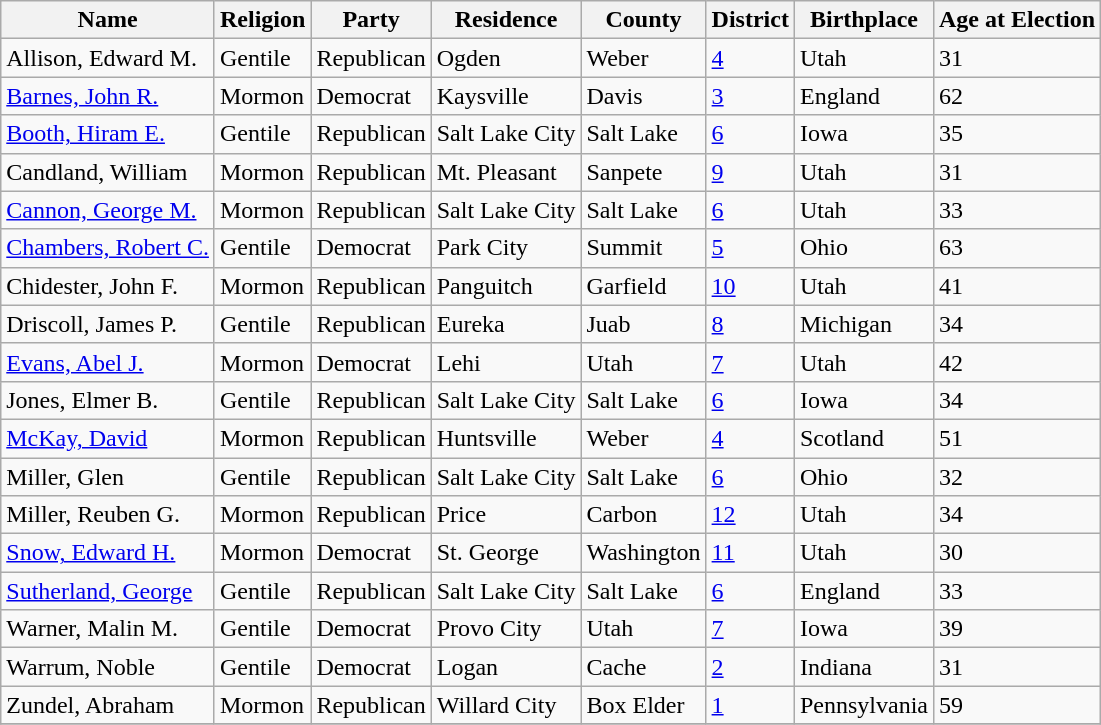<table class="wikitable">
<tr>
<th>Name</th>
<th>Religion</th>
<th>Party</th>
<th>Residence</th>
<th>County</th>
<th>District</th>
<th>Birthplace</th>
<th>Age at Election</th>
</tr>
<tr>
<td>Allison, Edward M.</td>
<td>Gentile</td>
<td>Republican</td>
<td>Ogden</td>
<td>Weber</td>
<td><a href='#'>4</a></td>
<td>Utah</td>
<td>31</td>
</tr>
<tr>
<td><a href='#'>Barnes, John R.</a></td>
<td>Mormon</td>
<td>Democrat</td>
<td>Kaysville</td>
<td>Davis</td>
<td><a href='#'>3</a></td>
<td>England</td>
<td>62</td>
</tr>
<tr>
<td><a href='#'>Booth, Hiram E.</a></td>
<td>Gentile</td>
<td>Republican</td>
<td>Salt Lake City</td>
<td>Salt Lake</td>
<td><a href='#'>6</a></td>
<td>Iowa</td>
<td>35</td>
</tr>
<tr>
<td>Candland, William</td>
<td>Mormon</td>
<td>Republican</td>
<td>Mt. Pleasant</td>
<td>Sanpete</td>
<td><a href='#'>9</a></td>
<td>Utah</td>
<td>31</td>
</tr>
<tr>
<td><a href='#'>Cannon, George M.</a></td>
<td>Mormon</td>
<td>Republican</td>
<td>Salt Lake City</td>
<td>Salt Lake</td>
<td><a href='#'>6</a></td>
<td>Utah</td>
<td>33</td>
</tr>
<tr>
<td><a href='#'>Chambers, Robert C.</a></td>
<td>Gentile</td>
<td>Democrat</td>
<td>Park City</td>
<td>Summit</td>
<td><a href='#'>5</a></td>
<td>Ohio</td>
<td>63</td>
</tr>
<tr>
<td>Chidester, John F.</td>
<td>Mormon</td>
<td>Republican</td>
<td>Panguitch</td>
<td>Garfield</td>
<td><a href='#'>10</a></td>
<td>Utah</td>
<td>41</td>
</tr>
<tr>
<td>Driscoll, James P.</td>
<td>Gentile</td>
<td>Republican</td>
<td>Eureka</td>
<td>Juab</td>
<td><a href='#'>8</a></td>
<td>Michigan</td>
<td>34</td>
</tr>
<tr>
<td><a href='#'>Evans, Abel J.</a></td>
<td>Mormon</td>
<td>Democrat</td>
<td>Lehi</td>
<td>Utah</td>
<td><a href='#'>7</a></td>
<td>Utah</td>
<td>42</td>
</tr>
<tr>
<td>Jones, Elmer B.</td>
<td>Gentile</td>
<td>Republican</td>
<td>Salt Lake City</td>
<td>Salt Lake</td>
<td><a href='#'>6</a></td>
<td>Iowa</td>
<td>34</td>
</tr>
<tr>
<td><a href='#'>McKay, David</a></td>
<td>Mormon</td>
<td>Republican</td>
<td>Huntsville</td>
<td>Weber</td>
<td><a href='#'>4</a></td>
<td>Scotland</td>
<td>51</td>
</tr>
<tr>
<td>Miller, Glen</td>
<td>Gentile</td>
<td>Republican</td>
<td>Salt Lake City</td>
<td>Salt Lake</td>
<td><a href='#'>6</a></td>
<td>Ohio</td>
<td>32</td>
</tr>
<tr>
<td>Miller, Reuben G.</td>
<td>Mormon</td>
<td>Republican</td>
<td>Price</td>
<td>Carbon</td>
<td><a href='#'>12</a></td>
<td>Utah</td>
<td>34</td>
</tr>
<tr>
<td><a href='#'>Snow, Edward H.</a></td>
<td>Mormon</td>
<td>Democrat</td>
<td>St. George</td>
<td>Washington</td>
<td><a href='#'>11</a></td>
<td>Utah</td>
<td>30</td>
</tr>
<tr>
<td><a href='#'>Sutherland, George</a></td>
<td>Gentile</td>
<td>Republican</td>
<td>Salt Lake City</td>
<td>Salt Lake</td>
<td><a href='#'>6</a></td>
<td>England</td>
<td>33</td>
</tr>
<tr>
<td>Warner, Malin M.</td>
<td>Gentile</td>
<td>Democrat</td>
<td>Provo City</td>
<td>Utah</td>
<td><a href='#'>7</a></td>
<td>Iowa</td>
<td>39</td>
</tr>
<tr>
<td>Warrum, Noble</td>
<td>Gentile</td>
<td>Democrat</td>
<td>Logan</td>
<td>Cache</td>
<td><a href='#'>2</a></td>
<td>Indiana</td>
<td>31</td>
</tr>
<tr>
<td>Zundel, Abraham</td>
<td>Mormon</td>
<td>Republican</td>
<td>Willard City</td>
<td>Box Elder</td>
<td><a href='#'>1</a></td>
<td>Pennsylvania</td>
<td>59</td>
</tr>
<tr>
</tr>
</table>
